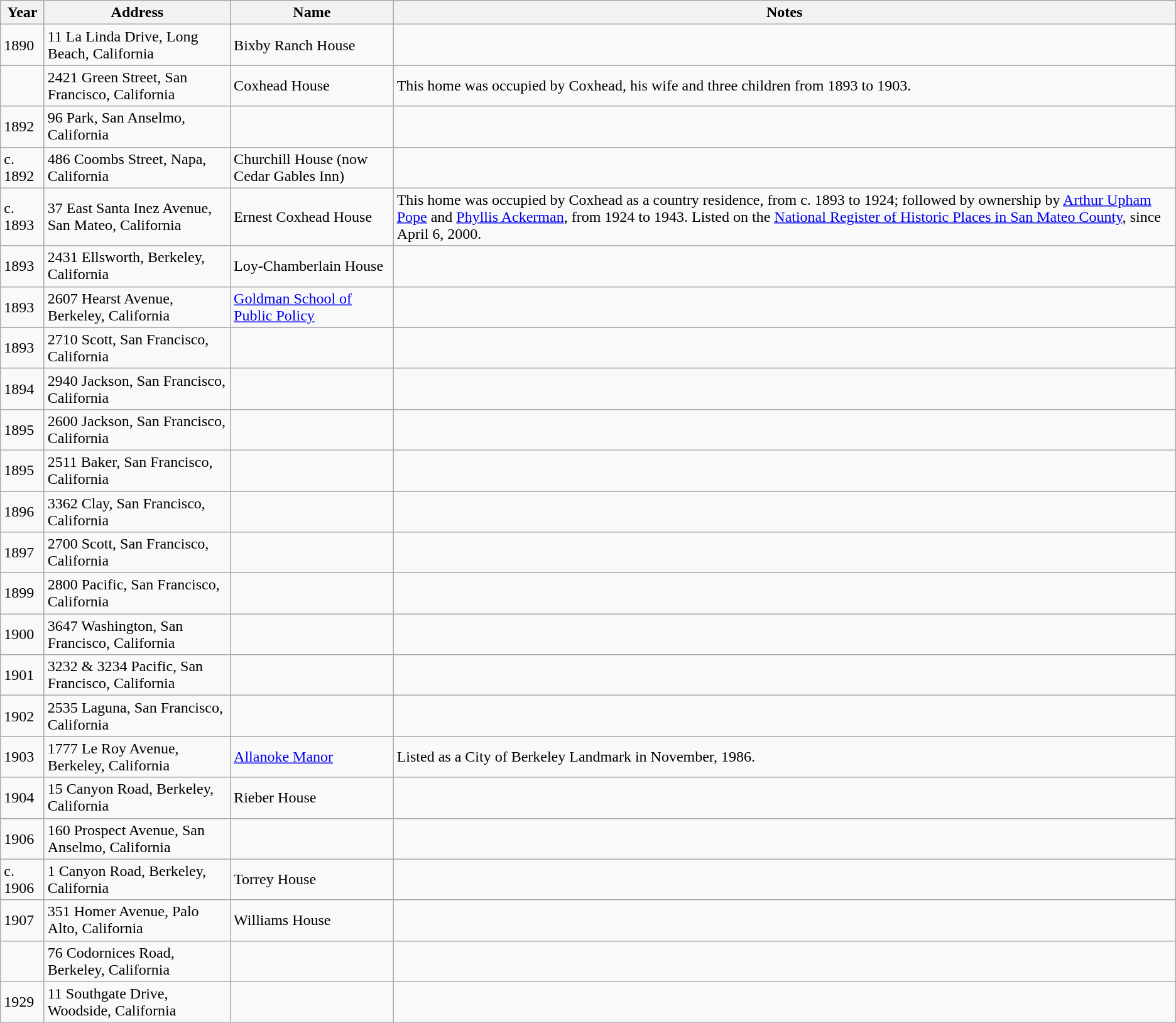<table class="wikitable sortable">
<tr>
<th>Year</th>
<th>Address</th>
<th>Name</th>
<th>Notes</th>
</tr>
<tr>
<td>1890</td>
<td>11 La Linda Drive, Long Beach, California</td>
<td>Bixby Ranch House</td>
<td></td>
</tr>
<tr>
<td></td>
<td>2421 Green Street, San Francisco, California</td>
<td>Coxhead House</td>
<td>This home was occupied by Coxhead, his wife and three children from 1893 to 1903.</td>
</tr>
<tr>
<td>1892</td>
<td>96 Park, San Anselmo, California</td>
<td></td>
<td></td>
</tr>
<tr>
<td>c. 1892</td>
<td>486 Coombs Street, Napa, California</td>
<td>Churchill House (now Cedar Gables Inn)</td>
<td></td>
</tr>
<tr>
<td>c. 1893</td>
<td>37 East Santa Inez Avenue, San Mateo, California</td>
<td>Ernest Coxhead House</td>
<td>This home was occupied by Coxhead as a country residence, from c. 1893 to 1924; followed by ownership by <a href='#'>Arthur Upham Pope</a> and <a href='#'>Phyllis Ackerman</a>, from 1924 to 1943. Listed on the <a href='#'>National Register of Historic Places in San Mateo County</a>, since April 6, 2000.</td>
</tr>
<tr>
<td>1893</td>
<td>2431 Ellsworth, Berkeley, California</td>
<td>Loy-Chamberlain House</td>
<td></td>
</tr>
<tr>
<td>1893</td>
<td>2607 Hearst Avenue, Berkeley, California</td>
<td><a href='#'>Goldman School of Public Policy</a></td>
<td></td>
</tr>
<tr>
<td>1893</td>
<td>2710 Scott, San Francisco, California</td>
<td></td>
<td></td>
</tr>
<tr>
<td>1894</td>
<td>2940 Jackson, San Francisco, California</td>
<td></td>
<td></td>
</tr>
<tr>
<td>1895</td>
<td>2600 Jackson, San Francisco, California</td>
<td></td>
<td></td>
</tr>
<tr>
<td>1895</td>
<td>2511 Baker, San Francisco, California</td>
<td></td>
<td></td>
</tr>
<tr>
<td>1896</td>
<td>3362 Clay, San Francisco, California</td>
<td></td>
<td></td>
</tr>
<tr>
<td>1897</td>
<td>2700 Scott, San Francisco, California</td>
<td></td>
<td></td>
</tr>
<tr>
<td>1899</td>
<td>2800 Pacific, San Francisco, California</td>
<td></td>
<td></td>
</tr>
<tr>
<td>1900</td>
<td>3647 Washington, San Francisco, California</td>
<td></td>
<td></td>
</tr>
<tr>
<td>1901</td>
<td>3232 & 3234 Pacific, San Francisco, California</td>
<td></td>
<td></td>
</tr>
<tr>
<td>1902</td>
<td>2535 Laguna, San Francisco, California</td>
<td></td>
<td></td>
</tr>
<tr>
<td>1903</td>
<td>1777 Le Roy Avenue, Berkeley, California</td>
<td><a href='#'>Allanoke Manor</a></td>
<td>Listed as a City of Berkeley Landmark in November, 1986.</td>
</tr>
<tr>
<td>1904</td>
<td>15 Canyon Road, Berkeley, California</td>
<td>Rieber House</td>
<td></td>
</tr>
<tr>
<td>1906</td>
<td>160 Prospect Avenue, San Anselmo, California</td>
<td></td>
<td></td>
</tr>
<tr>
<td>c. 1906</td>
<td>1 Canyon Road, Berkeley, California</td>
<td>Torrey House</td>
<td></td>
</tr>
<tr>
<td>1907</td>
<td>351 Homer Avenue, Palo Alto, California</td>
<td>Williams House</td>
<td></td>
</tr>
<tr>
<td></td>
<td>76 Codornices Road, Berkeley, California</td>
<td></td>
<td></td>
</tr>
<tr>
<td>1929</td>
<td>11 Southgate Drive, Woodside, California</td>
<td></td>
<td></td>
</tr>
</table>
